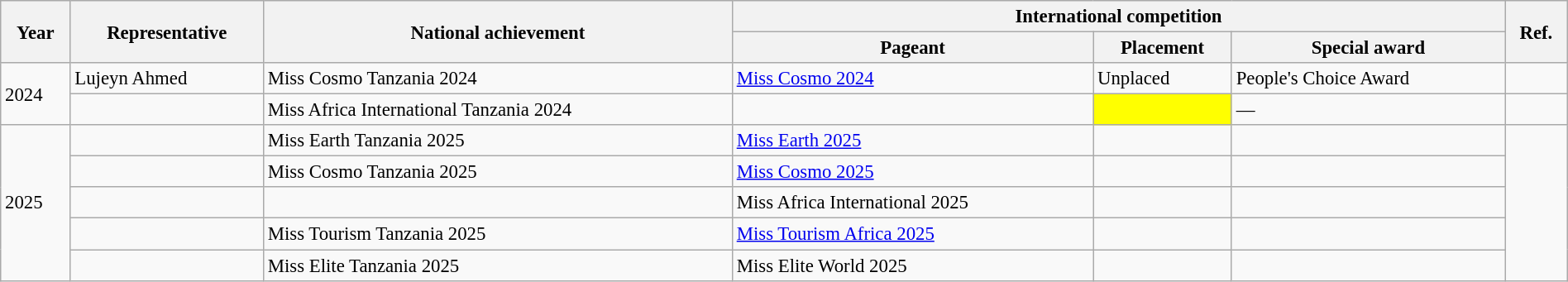<table class="wikitable defaultcenter" style="font-size:95%; width:100%">
<tr>
<th rowspan=2>Year</th>
<th rowspan=2>Representative</th>
<th rowspan=2>National achievement</th>
<th colspan=3>International competition</th>
<th rowspan=2>Ref.</th>
</tr>
<tr>
<th>Pageant</th>
<th>Placement</th>
<th>Special award</th>
</tr>
<tr>
<td rowspan=2>2024</td>
<td>Lujeyn Ahmed</td>
<td>Miss Cosmo Tanzania 2024</td>
<td><a href='#'>Miss Cosmo 2024</a></td>
<td>Unplaced</td>
<td>People's Choice Award</td>
<td></td>
</tr>
<tr>
<td></td>
<td>Miss Africa International Tanzania 2024</td>
<td></td>
<td bgcolor=yellow></td>
<td>—</td>
<td></td>
</tr>
<tr>
<td rowspan=5>2025</td>
<td></td>
<td>Miss Earth Tanzania 2025</td>
<td><a href='#'>Miss Earth 2025</a></td>
<td></td>
<td></td>
</tr>
<tr>
<td></td>
<td>Miss Cosmo Tanzania 2025</td>
<td><a href='#'>Miss Cosmo 2025</a></td>
<td></td>
<td></td>
</tr>
<tr>
<td></td>
<td></td>
<td>Miss Africa International 2025</td>
<td></td>
<td></td>
</tr>
<tr>
<td></td>
<td>Miss Tourism Tanzania 2025</td>
<td><a href='#'>Miss Tourism Africa 2025</a></td>
<td></td>
<td></td>
</tr>
<tr>
<td></td>
<td>Miss Elite Tanzania 2025</td>
<td>Miss Elite World 2025</td>
<td></td>
<td></td>
</tr>
</table>
